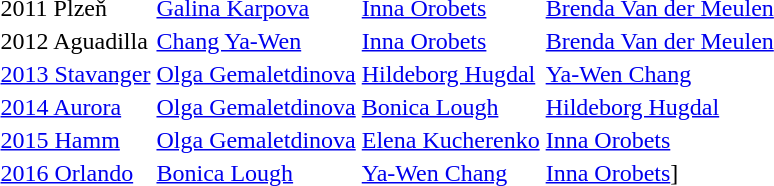<table>
<tr>
<td>2011 Plzeň</td>
<td> <a href='#'>Galina Karpova</a></td>
<td> <a href='#'>Inna Orobets</a></td>
<td> <a href='#'>Brenda Van der Meulen</a></td>
</tr>
<tr>
<td>2012 Aguadilla</td>
<td> <a href='#'>Chang Ya-Wen</a></td>
<td> <a href='#'>Inna Orobets</a></td>
<td> <a href='#'>Brenda Van der Meulen</a></td>
</tr>
<tr>
<td><a href='#'>2013 Stavanger</a></td>
<td> <a href='#'>Olga Gemaletdinova</a></td>
<td> <a href='#'>Hildeborg Hugdal</a></td>
<td> <a href='#'>Ya-Wen Chang</a></td>
</tr>
<tr>
<td><a href='#'>2014 Aurora</a></td>
<td> <a href='#'>Olga Gemaletdinova</a></td>
<td> <a href='#'>Bonica Lough</a></td>
<td> <a href='#'>Hildeborg Hugdal</a></td>
</tr>
<tr>
<td><a href='#'>2015 Hamm</a></td>
<td> <a href='#'>Olga Gemaletdinova</a></td>
<td> <a href='#'>Elena Kucherenko</a></td>
<td> <a href='#'>Inna Orobets</a></td>
</tr>
<tr>
<td><a href='#'>2016 Orlando</a></td>
<td> <a href='#'>Bonica Lough</a></td>
<td> <a href='#'>Ya-Wen Chang</a></td>
<td> <a href='#'>Inna Orobets</a>]</td>
</tr>
</table>
